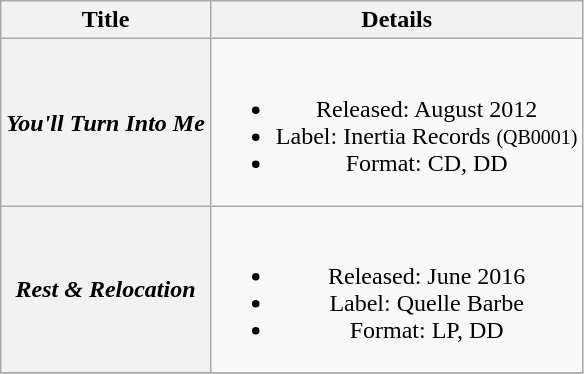<table class="wikitable plainrowheaders" style="text-align:center;" border="1">
<tr>
<th>Title</th>
<th>Details</th>
</tr>
<tr>
<th scope="row"><em>You'll Turn Into Me</em></th>
<td><br><ul><li>Released: August 2012</li><li>Label: Inertia Records <small>(QB0001)</small></li><li>Format: CD, DD</li></ul></td>
</tr>
<tr>
<th scope="row"><em>Rest & Relocation</em></th>
<td><br><ul><li>Released: June 2016</li><li>Label: Quelle Barbe</li><li>Format: LP, DD</li></ul></td>
</tr>
<tr>
</tr>
</table>
